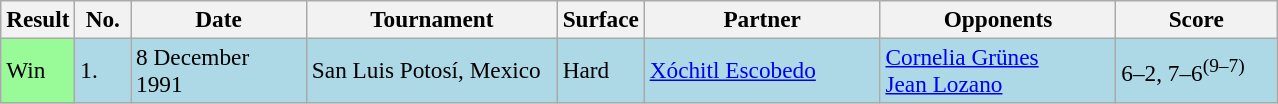<table class="sortable wikitable" style="font-size:97%;">
<tr>
<th style="width:40px">Result</th>
<th style="width:30px">No.</th>
<th style="width:110px">Date</th>
<th style="width:160px">Tournament</th>
<th style="width:50px">Surface</th>
<th style="width:150px">Partner</th>
<th style="width:150px">Opponents</th>
<th style="width:100px" class="unsortable">Score</th>
</tr>
<tr style="background:lightblue;">
<td style="background:#98fb98;">Win</td>
<td>1.</td>
<td>8 December 1991</td>
<td>San Luis Potosí, Mexico</td>
<td>Hard</td>
<td> <a href='#'>Xóchitl Escobedo</a></td>
<td> <a href='#'>Cornelia Grünes</a> <br>  <a href='#'>Jean Lozano</a></td>
<td>6–2, 7–6<sup>(9–7)</sup></td>
</tr>
</table>
